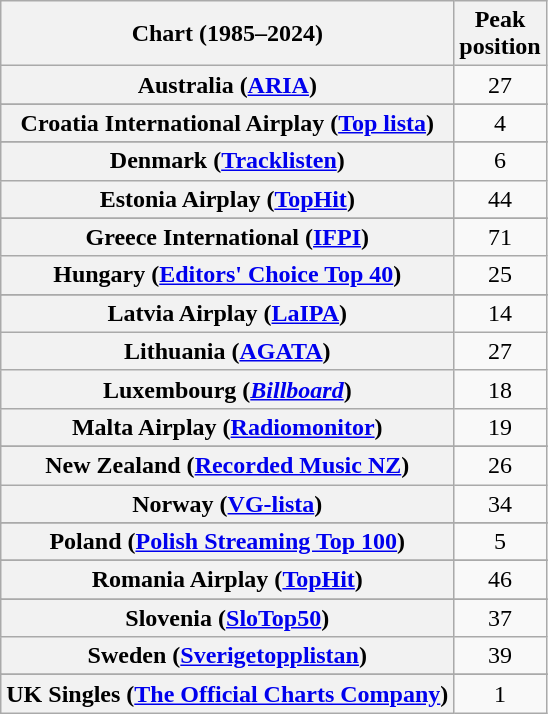<table class="wikitable plainrowheaders sortable" style="text-align:center">
<tr>
<th scope="col">Chart (1985–2024)</th>
<th scope="col">Peak<br>position</th>
</tr>
<tr>
<th scope="row">Australia (<a href='#'>ARIA</a>)</th>
<td>27</td>
</tr>
<tr>
</tr>
<tr>
</tr>
<tr>
</tr>
<tr>
<th scope="row">Croatia International Airplay (<a href='#'>Top lista</a>)</th>
<td>4</td>
</tr>
<tr>
</tr>
<tr>
<th scope="row">Denmark (<a href='#'>Tracklisten</a>)</th>
<td>6</td>
</tr>
<tr>
<th scope="row">Estonia Airplay (<a href='#'>TopHit</a>)</th>
<td>44</td>
</tr>
<tr>
</tr>
<tr>
</tr>
<tr>
<th scope="row">Greece International (<a href='#'>IFPI</a>)</th>
<td>71</td>
</tr>
<tr>
<th scope="row">Hungary (<a href='#'>Editors' Choice Top 40</a>)</th>
<td>25</td>
</tr>
<tr>
</tr>
<tr>
</tr>
<tr>
</tr>
<tr>
<th scope="row">Latvia Airplay (<a href='#'>LaIPA</a>)</th>
<td>14</td>
</tr>
<tr>
<th scope="row">Lithuania (<a href='#'>AGATA</a>)</th>
<td>27</td>
</tr>
<tr>
<th scope="row">Luxembourg (<em><a href='#'>Billboard</a></em>)</th>
<td>18</td>
</tr>
<tr>
<th scope="row">Malta Airplay (<a href='#'>Radiomonitor</a>)</th>
<td>19</td>
</tr>
<tr>
</tr>
<tr>
<th scope="row">New Zealand (<a href='#'>Recorded Music NZ</a>)</th>
<td>26</td>
</tr>
<tr>
<th scope="row">Norway (<a href='#'>VG-lista</a>)</th>
<td>34</td>
</tr>
<tr>
</tr>
<tr>
<th scope="row">Poland (<a href='#'>Polish Streaming Top 100</a>)</th>
<td>5</td>
</tr>
<tr>
</tr>
<tr>
<th scope="row">Romania Airplay (<a href='#'>TopHit</a>)</th>
<td>46</td>
</tr>
<tr>
</tr>
<tr>
</tr>
<tr>
<th scope="row">Slovenia (<a href='#'>SloTop50</a>)</th>
<td>37</td>
</tr>
<tr>
<th scope="row">Sweden (<a href='#'>Sverigetopplistan</a>)</th>
<td>39</td>
</tr>
<tr>
</tr>
<tr>
<th scope="row">UK Singles (<a href='#'>The Official Charts Company</a>)</th>
<td>1</td>
</tr>
</table>
